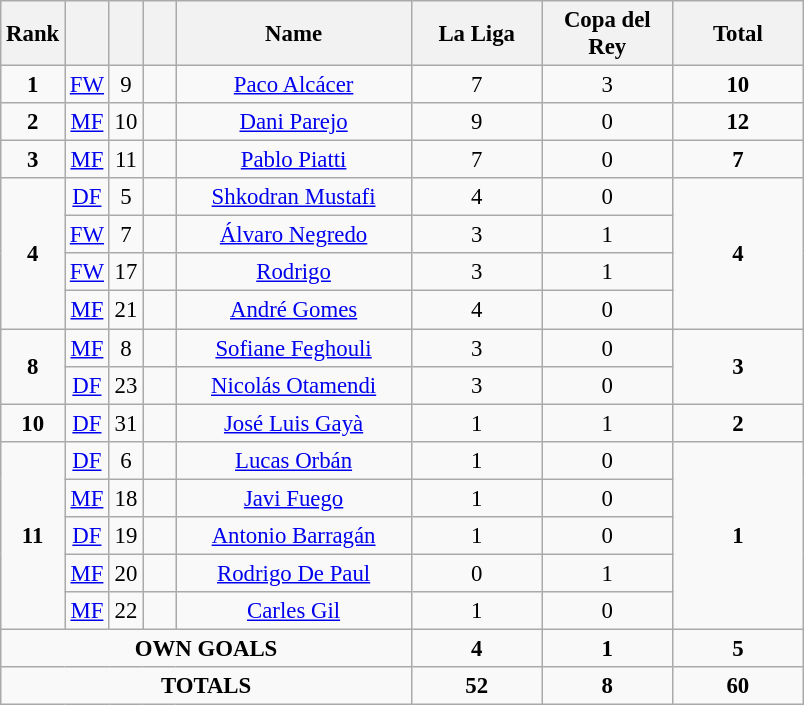<table class="wikitable sortable" style="font-size: 95%; text-align: center;">
<tr>
<th width=15>Rank</th>
<th width=15></th>
<th width=15></th>
<th width=15></th>
<th width=150>Name</th>
<th width=80>La Liga</th>
<th width=80>Copa del Rey</th>
<th width=80><strong>Total</strong></th>
</tr>
<tr>
<td><strong>1</strong></td>
<td><a href='#'>FW</a></td>
<td>9</td>
<td></td>
<td><a href='#'>Paco Alcácer</a></td>
<td>7</td>
<td>3</td>
<td><strong>10</strong></td>
</tr>
<tr>
<td><strong>2</strong></td>
<td><a href='#'>MF</a></td>
<td>10</td>
<td></td>
<td><a href='#'>Dani Parejo</a></td>
<td>9</td>
<td>0</td>
<td><strong>12</strong></td>
</tr>
<tr>
<td><strong>3</strong></td>
<td><a href='#'>MF</a></td>
<td>11</td>
<td></td>
<td><a href='#'>Pablo Piatti</a></td>
<td>7</td>
<td>0</td>
<td><strong>7</strong></td>
</tr>
<tr>
<td rowspan=4><strong>4</strong></td>
<td><a href='#'>DF</a></td>
<td>5</td>
<td></td>
<td><a href='#'>Shkodran Mustafi</a></td>
<td>4</td>
<td>0</td>
<td rowspan=4><strong>4</strong></td>
</tr>
<tr>
<td><a href='#'>FW</a></td>
<td>7</td>
<td></td>
<td><a href='#'>Álvaro Negredo</a></td>
<td>3</td>
<td>1</td>
</tr>
<tr>
<td><a href='#'>FW</a></td>
<td>17</td>
<td></td>
<td><a href='#'>Rodrigo</a></td>
<td>3</td>
<td>1</td>
</tr>
<tr>
<td><a href='#'>MF</a></td>
<td>21</td>
<td></td>
<td><a href='#'>André Gomes</a></td>
<td>4</td>
<td>0</td>
</tr>
<tr>
<td rowspan=2><strong>8</strong></td>
<td><a href='#'>MF</a></td>
<td>8</td>
<td></td>
<td><a href='#'>Sofiane Feghouli</a></td>
<td>3</td>
<td>0</td>
<td rowspan=2><strong>3</strong></td>
</tr>
<tr>
<td><a href='#'>DF</a></td>
<td>23</td>
<td></td>
<td><a href='#'>Nicolás Otamendi</a></td>
<td>3</td>
<td>0</td>
</tr>
<tr>
<td rowspan=1><strong>10</strong></td>
<td><a href='#'>DF</a></td>
<td>31</td>
<td></td>
<td><a href='#'>José Luis Gayà</a></td>
<td>1</td>
<td>1</td>
<td rowspan=1><strong>2</strong></td>
</tr>
<tr>
<td rowspan=5><strong>11</strong></td>
<td><a href='#'>DF</a></td>
<td>6</td>
<td></td>
<td><a href='#'>Lucas Orbán</a></td>
<td>1</td>
<td>0</td>
<td rowspan=5><strong>1</strong></td>
</tr>
<tr>
<td><a href='#'>MF</a></td>
<td>18</td>
<td></td>
<td><a href='#'>Javi Fuego</a></td>
<td>1</td>
<td>0</td>
</tr>
<tr>
<td><a href='#'>DF</a></td>
<td>19</td>
<td></td>
<td><a href='#'>Antonio Barragán</a></td>
<td>1</td>
<td>0</td>
</tr>
<tr>
<td><a href='#'>MF</a></td>
<td>20</td>
<td></td>
<td><a href='#'>Rodrigo De Paul</a></td>
<td>0</td>
<td>1</td>
</tr>
<tr>
<td><a href='#'>MF</a></td>
<td>22</td>
<td></td>
<td><a href='#'>Carles Gil</a></td>
<td>1</td>
<td>0</td>
</tr>
<tr>
<td colspan=5><strong>OWN GOALS</strong></td>
<td><strong>4</strong></td>
<td><strong>1</strong></td>
<td><strong>5</strong></td>
</tr>
<tr>
<td colspan=5><strong>TOTALS</strong></td>
<td><strong>52</strong></td>
<td><strong>8</strong></td>
<td><strong>60</strong></td>
</tr>
</table>
